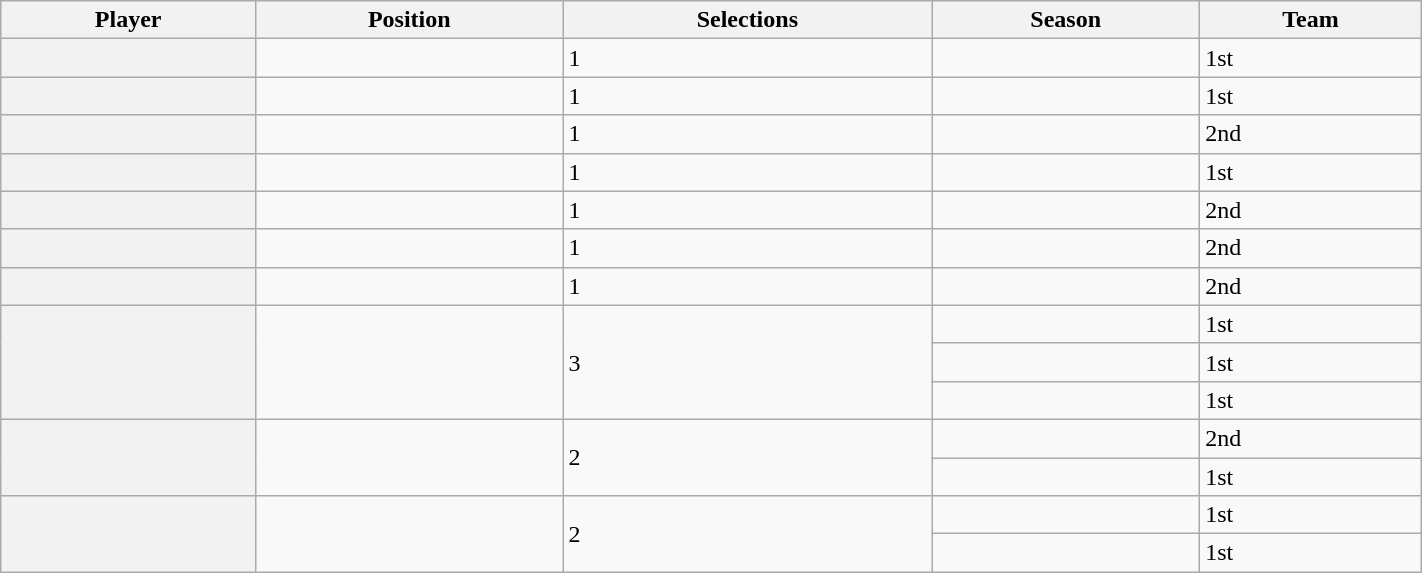<table class="wikitable sortable" width="75%">
<tr>
<th scope="col">Player</th>
<th scope="col">Position</th>
<th scope="col">Selections</th>
<th scope="col">Season</th>
<th scope="col">Team</th>
</tr>
<tr>
<th scope="row"></th>
<td></td>
<td>1</td>
<td></td>
<td>1st</td>
</tr>
<tr>
<th scope="row"></th>
<td></td>
<td>1</td>
<td></td>
<td>1st</td>
</tr>
<tr>
<th scope="row"></th>
<td></td>
<td>1</td>
<td></td>
<td>2nd</td>
</tr>
<tr>
<th scope="row"></th>
<td></td>
<td>1</td>
<td></td>
<td>1st</td>
</tr>
<tr>
<th scope="row"></th>
<td></td>
<td>1</td>
<td></td>
<td>2nd</td>
</tr>
<tr>
<th scope="row"></th>
<td></td>
<td>1</td>
<td></td>
<td>2nd</td>
</tr>
<tr>
<th scope="row"></th>
<td></td>
<td>1</td>
<td></td>
<td>2nd</td>
</tr>
<tr>
<th scope="row" rowspan="3"></th>
<td rowspan="3"></td>
<td rowspan="3">3</td>
<td></td>
<td>1st</td>
</tr>
<tr>
<td></td>
<td>1st</td>
</tr>
<tr>
<td></td>
<td>1st</td>
</tr>
<tr>
<th scope="row" rowspan="2"></th>
<td rowspan="2"></td>
<td rowspan="2">2</td>
<td></td>
<td>2nd</td>
</tr>
<tr>
<td></td>
<td>1st</td>
</tr>
<tr>
<th scope="row" rowspan="2"></th>
<td rowspan="2"></td>
<td rowspan="2">2</td>
<td></td>
<td>1st</td>
</tr>
<tr>
<td></td>
<td>1st</td>
</tr>
</table>
